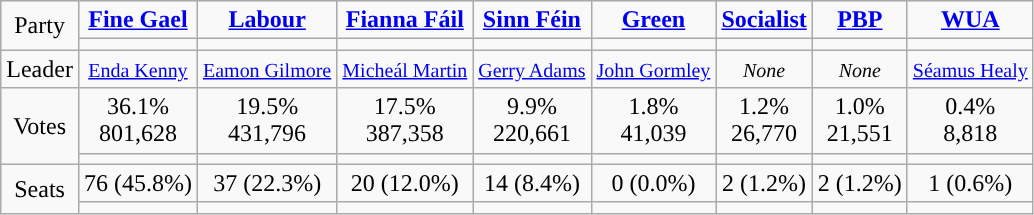<table class=wikitable style="text-align:center;">
<tr>
<td rowspan=2>Party</td>
<td><strong><a href='#'>Fine Gael</a></strong></td>
<td><strong><a href='#'>Labour</a></strong></td>
<td><strong><a href='#'>Fianna Fáil</a></strong></td>
<td><strong><a href='#'>Sinn Féin</a></strong></td>
<td><strong><a href='#'>Green</a></strong></td>
<td><strong><a href='#'>Socialist</a></strong></td>
<td><strong><a href='#'>PBP</a></strong></td>
<td><strong><a href='#'>WUA</a></strong></td>
</tr>
<tr>
<td style="background:"></td>
<td style="background:"></td>
<td style="background:"></td>
<td style="background:"></td>
<td style="background:"></td>
<td style="background:"></td>
<td style="background:"></td>
<td style="background:"></td>
</tr>
<tr>
<td>Leader</td>
<td><small><a href='#'>Enda Kenny</a></small></td>
<td><small><a href='#'>Eamon Gilmore</a></small></td>
<td><small><a href='#'>Micheál Martin</a></small></td>
<td><small><a href='#'>Gerry Adams</a></small></td>
<td><small><a href='#'>John Gormley</a></small></td>
<td><small><em>None</em></small></td>
<td><small><em>None</em></small></td>
<td><small><a href='#'>Séamus Healy</a></small></td>
</tr>
<tr>
<td rowspan=2>Votes</td>
<td>36.1%<br>801,628</td>
<td>19.5%<br>431,796</td>
<td>17.5%<br>387,358</td>
<td>9.9%<br>220,661</td>
<td>1.8%<br>41,039</td>
<td>1.2%<br>26,770</td>
<td>1.0%<br>21,551</td>
<td>0.4%<br>8,818</td>
</tr>
<tr>
<td></td>
<td></td>
<td></td>
<td></td>
<td></td>
<td></td>
<td></td>
<td></td>
</tr>
<tr>
<td rowspan=2>Seats</td>
<td>76 (45.8%)</td>
<td>37 (22.3%)</td>
<td>20 (12.0%)</td>
<td>14 (8.4%)</td>
<td>0 (0.0%)</td>
<td>2 (1.2%)</td>
<td>2 (1.2%)</td>
<td>1 (0.6%)</td>
</tr>
<tr>
<td></td>
<td></td>
<td></td>
<td></td>
<td></td>
<td></td>
<td></td>
<td></td>
</tr>
</table>
